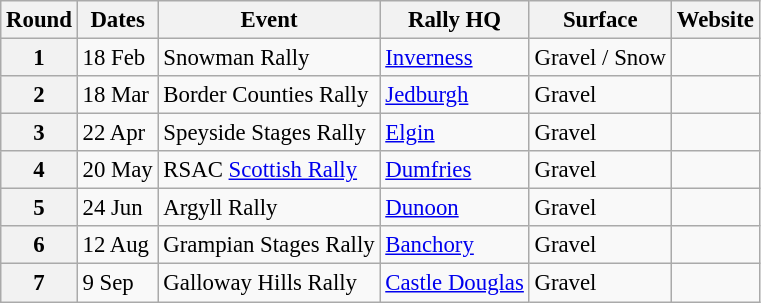<table class="wikitable" style="font-size: 95%;">
<tr>
<th>Round</th>
<th>Dates</th>
<th>Event</th>
<th>Rally HQ</th>
<th>Surface</th>
<th>Website</th>
</tr>
<tr>
<th>1</th>
<td>18 Feb</td>
<td>Snowman Rally</td>
<td><a href='#'>Inverness</a></td>
<td>Gravel / Snow</td>
<td></td>
</tr>
<tr>
<th>2</th>
<td>18 Mar</td>
<td>Border Counties Rally</td>
<td><a href='#'>Jedburgh</a></td>
<td>Gravel</td>
<td></td>
</tr>
<tr>
<th>3</th>
<td>22 Apr</td>
<td>Speyside Stages Rally</td>
<td><a href='#'>Elgin</a></td>
<td>Gravel</td>
<td></td>
</tr>
<tr>
<th>4</th>
<td>20 May</td>
<td>RSAC <a href='#'>Scottish Rally</a></td>
<td><a href='#'>Dumfries</a></td>
<td>Gravel</td>
<td></td>
</tr>
<tr>
<th>5</th>
<td>24 Jun</td>
<td>Argyll Rally</td>
<td><a href='#'>Dunoon</a></td>
<td>Gravel</td>
<td></td>
</tr>
<tr>
<th>6</th>
<td>12 Aug</td>
<td>Grampian Stages Rally</td>
<td><a href='#'>Banchory</a></td>
<td>Gravel</td>
<td></td>
</tr>
<tr>
<th>7</th>
<td>9 Sep</td>
<td>Galloway Hills Rally</td>
<td><a href='#'>Castle Douglas</a></td>
<td>Gravel</td>
<td></td>
</tr>
</table>
